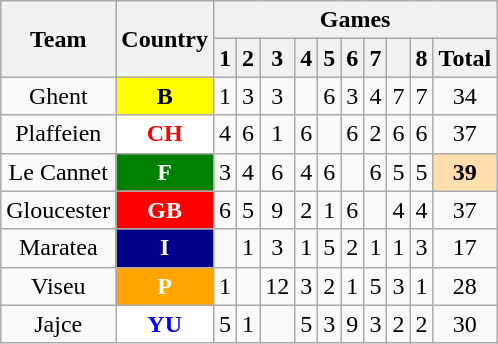<table class="wikitable plainrowheaders" style="text-align:center;">
<tr>
<th rowspan=2>Team</th>
<th rowspan=2>Country</th>
<th colspan=10>Games</th>
</tr>
<tr>
<th>1</th>
<th>2</th>
<th>3</th>
<th>4</th>
<th>5</th>
<th>6</th>
<th>7</th>
<th></th>
<th>8</th>
<th>Total</th>
</tr>
<tr>
<td>Ghent</td>
<td style="background:yellow"><strong>B</strong></td>
<td>1</td>
<td>3</td>
<td>3</td>
<td></td>
<td>6</td>
<td>3</td>
<td>4</td>
<td>7</td>
<td>7</td>
<td>34</td>
</tr>
<tr>
<td>Plaffeien</td>
<td style="background:white; color: red"><strong>CH</strong></td>
<td>4</td>
<td>6</td>
<td>1</td>
<td>6</td>
<td></td>
<td>6</td>
<td>2</td>
<td>6</td>
<td>6</td>
<td>37</td>
</tr>
<tr>
<td>Le Cannet</td>
<td style="background:green; color: white"><strong>F</strong></td>
<td>3</td>
<td>4</td>
<td>6</td>
<td>4</td>
<td>6</td>
<td></td>
<td>6</td>
<td>5</td>
<td>5</td>
<td style="font-weight:bold; background:NavajoWhite;">39</td>
</tr>
<tr>
<td>Gloucester</td>
<td style="background:red; color: white"><strong>GB</strong></td>
<td>6</td>
<td>5</td>
<td>9</td>
<td>2</td>
<td>1</td>
<td>6</td>
<td></td>
<td>4</td>
<td>4</td>
<td>37</td>
</tr>
<tr>
<td>Maratea</td>
<td style="background:darkblue; color: white"><strong>I</strong></td>
<td></td>
<td>1</td>
<td>3</td>
<td>1</td>
<td>5</td>
<td>2</td>
<td>1</td>
<td>1</td>
<td>3</td>
<td>17</td>
</tr>
<tr>
<td>Viseu</td>
<td style="background:orange; color: white"><strong>P</strong></td>
<td>1</td>
<td></td>
<td>12</td>
<td>3</td>
<td>2</td>
<td>1</td>
<td>5</td>
<td>3</td>
<td>1</td>
<td>28</td>
</tr>
<tr>
<td>Jajce</td>
<td style="background:white; color:blue"><strong>YU</strong></td>
<td>5</td>
<td>1</td>
<td></td>
<td>5</td>
<td>3</td>
<td>9</td>
<td>3</td>
<td>2</td>
<td>2</td>
<td>30</td>
</tr>
</table>
